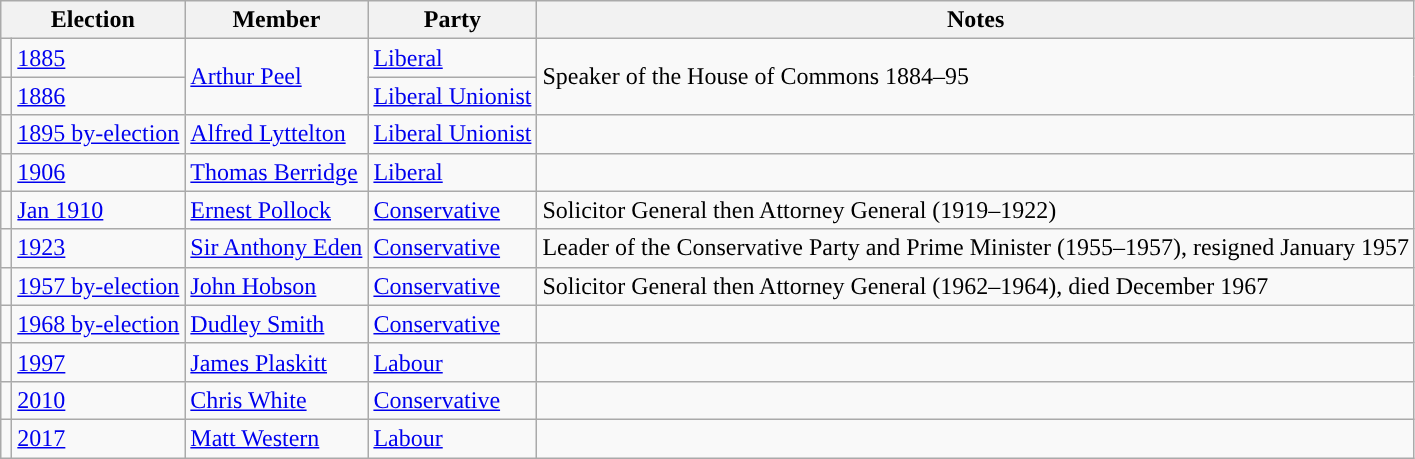<table class="wikitable">
<tr>
<th colspan="2">Election</th>
<th>Member</th>
<th>Party</th>
<th>Notes</th>
</tr>
<tr>
<td style="color:inherit;background-color: "></td>
<td><a href='#'>1885</a></td>
<td rowspan="2"><a href='#'>Arthur Peel</a></td>
<td><a href='#'>Liberal</a></td>
<td rowspan="2">Speaker of the House of Commons 1884–95</td>
</tr>
<tr>
<td style="color:inherit;background-color: "></td>
<td><a href='#'>1886</a></td>
<td><a href='#'>Liberal Unionist</a></td>
</tr>
<tr>
<td style="color:inherit;background-color: "></td>
<td><a href='#'>1895 by-election</a></td>
<td><a href='#'>Alfred Lyttelton</a></td>
<td><a href='#'>Liberal Unionist</a></td>
<td></td>
</tr>
<tr>
<td style="color:inherit;background-color: "></td>
<td><a href='#'>1906</a></td>
<td><a href='#'>Thomas Berridge</a></td>
<td><a href='#'>Liberal</a></td>
<td></td>
</tr>
<tr>
<td style="color:inherit;background-color: "></td>
<td><a href='#'>Jan 1910</a></td>
<td><a href='#'>Ernest Pollock</a></td>
<td><a href='#'>Conservative</a></td>
<td>Solicitor General then Attorney General (1919–1922)</td>
</tr>
<tr>
<td style="color:inherit;background-color: "></td>
<td><a href='#'>1923</a></td>
<td><a href='#'>Sir Anthony Eden</a></td>
<td><a href='#'>Conservative</a></td>
<td>Leader of the Conservative Party and Prime Minister (1955–1957), resigned January 1957</td>
</tr>
<tr>
<td style="color:inherit;background-color: "></td>
<td><a href='#'>1957 by-election</a></td>
<td><a href='#'>John Hobson</a></td>
<td><a href='#'>Conservative</a></td>
<td>Solicitor General then Attorney General (1962–1964), died December 1967</td>
</tr>
<tr>
<td style="color:inherit;background-color: "></td>
<td><a href='#'>1968 by-election</a></td>
<td><a href='#'>Dudley Smith</a></td>
<td><a href='#'>Conservative</a></td>
<td></td>
</tr>
<tr>
<td style="color:inherit;background-color: "></td>
<td><a href='#'>1997</a></td>
<td><a href='#'>James Plaskitt</a></td>
<td><a href='#'>Labour</a></td>
<td></td>
</tr>
<tr>
<td style="color:inherit;background-color: "></td>
<td><a href='#'>2010</a></td>
<td><a href='#'>Chris White</a></td>
<td><a href='#'>Conservative</a></td>
<td></td>
</tr>
<tr>
<td style="color:inherit;background-color: "></td>
<td><a href='#'>2017</a></td>
<td><a href='#'>Matt Western</a></td>
<td><a href='#'>Labour</a></td>
<td></td>
</tr>
</table>
